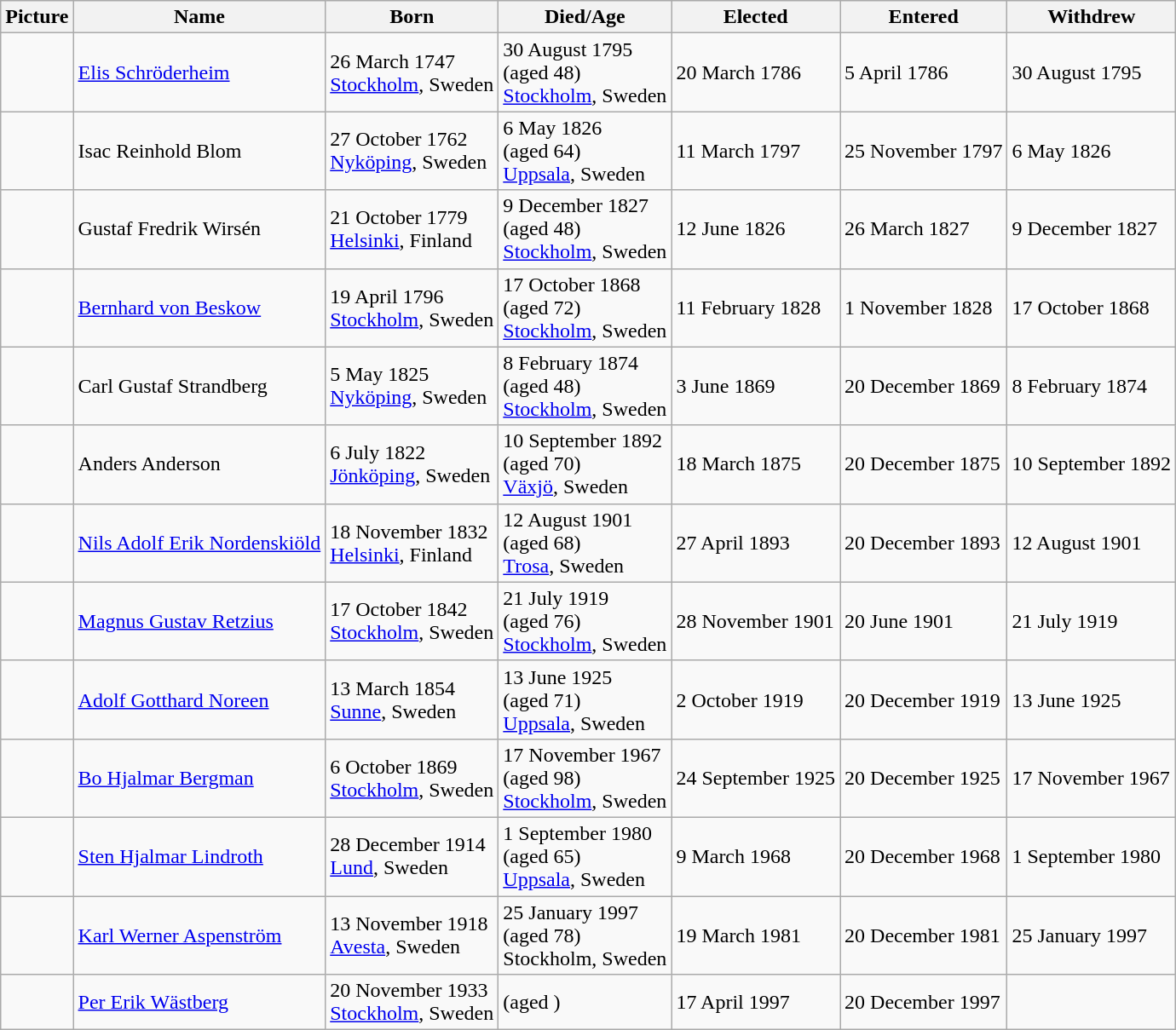<table class="wikitable sortable">
<tr>
<th>Picture</th>
<th>Name</th>
<th>Born</th>
<th>Died/Age</th>
<th>Elected</th>
<th>Entered</th>
<th>Withdrew</th>
</tr>
<tr>
<td></td>
<td><a href='#'>Elis Schröderheim</a></td>
<td>26 March 1747 <br> <a href='#'>Stockholm</a>, Sweden</td>
<td>30 August 1795 <br> (aged 48) <br> <a href='#'>Stockholm</a>, Sweden</td>
<td>20 March 1786</td>
<td>5 April 1786</td>
<td>30 August 1795</td>
</tr>
<tr>
<td></td>
<td>Isac Reinhold Blom</td>
<td>27 October 1762 <br> <a href='#'>Nyköping</a>, Sweden</td>
<td>6 May 1826 <br> (aged 64) <br> <a href='#'>Uppsala</a>, Sweden</td>
<td>11 March 1797</td>
<td>25 November 1797</td>
<td>6 May 1826</td>
</tr>
<tr>
<td></td>
<td>Gustaf Fredrik Wirsén</td>
<td>21 October 1779 <br> <a href='#'>Helsinki</a>, Finland</td>
<td>9 December 1827 <br> (aged 48) <br> <a href='#'>Stockholm</a>, Sweden</td>
<td>12 June 1826</td>
<td>26 March 1827</td>
<td>9 December 1827</td>
</tr>
<tr>
<td></td>
<td><a href='#'>Bernhard von Beskow</a></td>
<td>19 April 1796 <br> <a href='#'>Stockholm</a>, Sweden</td>
<td>17 October 1868 <br> (aged 72) <br> <a href='#'>Stockholm</a>, Sweden</td>
<td>11 February 1828</td>
<td>1 November 1828</td>
<td>17 October 1868</td>
</tr>
<tr>
<td></td>
<td>Carl Gustaf Strandberg</td>
<td>5 May 1825 <br> <a href='#'>Nyköping</a>, Sweden</td>
<td>8 February 1874 <br> (aged 48) <br> <a href='#'>Stockholm</a>, Sweden</td>
<td>3 June 1869</td>
<td>20 December 1869</td>
<td>8 February 1874</td>
</tr>
<tr>
<td></td>
<td>Anders Anderson</td>
<td>6 July 1822 <br> <a href='#'>Jönköping</a>, Sweden</td>
<td>10 September 1892 <br> (aged 70) <br> <a href='#'>Växjö</a>, Sweden</td>
<td>18 March 1875</td>
<td>20 December 1875</td>
<td>10 September 1892</td>
</tr>
<tr>
<td></td>
<td><a href='#'>Nils Adolf Erik Nordenskiöld</a></td>
<td>18 November 1832 <br> <a href='#'>Helsinki</a>, Finland</td>
<td>12 August 1901 <br> (aged 68) <br> <a href='#'>Trosa</a>, Sweden</td>
<td>27 April 1893</td>
<td>20 December 1893</td>
<td>12 August 1901</td>
</tr>
<tr>
<td></td>
<td><a href='#'>Magnus Gustav Retzius</a></td>
<td>17 October 1842 <br> <a href='#'>Stockholm</a>, Sweden</td>
<td>21 July 1919 <br> (aged 76) <br> <a href='#'>Stockholm</a>, Sweden</td>
<td>28 November 1901</td>
<td>20 June 1901</td>
<td>21 July 1919</td>
</tr>
<tr>
<td></td>
<td><a href='#'>Adolf Gotthard Noreen</a></td>
<td>13 March 1854 <br> <a href='#'>Sunne</a>, Sweden</td>
<td>13 June 1925 <br> (aged 71) <br> <a href='#'>Uppsala</a>, Sweden</td>
<td>2 October 1919</td>
<td>20 December 1919</td>
<td>13 June 1925</td>
</tr>
<tr>
<td></td>
<td><a href='#'>Bo Hjalmar Bergman</a></td>
<td>6 October 1869 <br> <a href='#'>Stockholm</a>, Sweden</td>
<td>17 November 1967 <br> (aged 98) <br> <a href='#'>Stockholm</a>, Sweden</td>
<td>24 September 1925</td>
<td>20 December 1925</td>
<td>17 November 1967</td>
</tr>
<tr>
<td></td>
<td><a href='#'>Sten Hjalmar Lindroth</a></td>
<td>28 December 1914 <br> <a href='#'>Lund</a>, Sweden</td>
<td>1 September 1980 <br> (aged 65) <br> <a href='#'>Uppsala</a>, Sweden</td>
<td>9 March 1968</td>
<td>20 December 1968</td>
<td>1 September 1980</td>
</tr>
<tr>
<td></td>
<td><a href='#'>Karl Werner Aspenström</a></td>
<td>13 November 1918 <br> <a href='#'>Avesta</a>, Sweden</td>
<td>25 January 1997 <br> (aged 78) <br> Stockholm, Sweden</td>
<td>19 March 1981</td>
<td>20 December 1981</td>
<td>25 January 1997</td>
</tr>
<tr>
<td></td>
<td><a href='#'> Per Erik Wästberg</a></td>
<td>20 November 1933 <br> <a href='#'>Stockholm</a>, Sweden</td>
<td>(aged )</td>
<td>17 April 1997</td>
<td>20 December 1997</td>
<td></td>
</tr>
</table>
